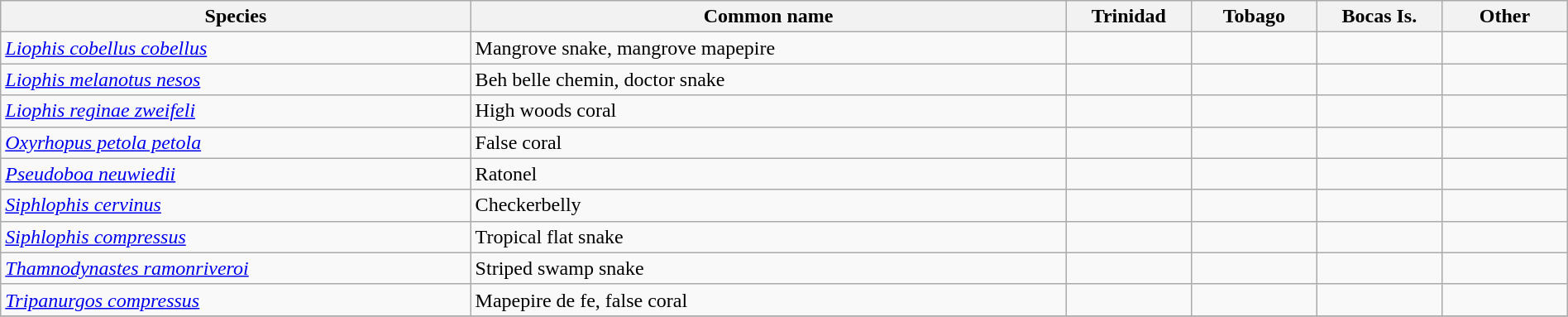<table width=100% class="wikitable">
<tr>
<th scope="col" width=30%>Species</th>
<th scope="col" width=38%>Common name</th>
<th scope="col" width=8%>Trinidad</th>
<th scope="col" width=8%>Tobago</th>
<th scope="col" width=8%>Bocas Is.</th>
<th scope="col" width=8%>Other</th>
</tr>
<tr>
<td><em><a href='#'>Liophis cobellus cobellus</a></em></td>
<td>Mangrove snake, mangrove mapepire</td>
<td></td>
<td></td>
<td></td>
<td></td>
</tr>
<tr>
<td><em><a href='#'>Liophis melanotus nesos</a></em></td>
<td>Beh belle chemin, doctor snake</td>
<td></td>
<td></td>
<td></td>
<td></td>
</tr>
<tr>
<td><em><a href='#'>Liophis reginae zweifeli</a></em></td>
<td>High woods coral</td>
<td></td>
<td></td>
<td></td>
<td></td>
</tr>
<tr>
<td><em><a href='#'>Oxyrhopus petola petola</a></em></td>
<td>False coral</td>
<td></td>
<td></td>
<td></td>
<td></td>
</tr>
<tr>
<td><em><a href='#'>Pseudoboa neuwiedii</a></em></td>
<td>Ratonel</td>
<td></td>
<td></td>
<td></td>
<td></td>
</tr>
<tr>
<td><em><a href='#'>Siphlophis cervinus</a></em></td>
<td>Checkerbelly</td>
<td></td>
<td></td>
<td></td>
<td></td>
</tr>
<tr>
<td><em><a href='#'>Siphlophis compressus</a></em></td>
<td>Tropical flat snake</td>
<td></td>
<td></td>
<td></td>
<td></td>
</tr>
<tr>
<td><em><a href='#'>Thamnodynastes ramonriveroi</a></em></td>
<td>Striped swamp snake</td>
<td></td>
<td></td>
<td></td>
<td></td>
</tr>
<tr>
<td><em><a href='#'>Tripanurgos compressus</a></em></td>
<td>Mapepire de fe, false coral</td>
<td></td>
<td></td>
<td></td>
<td></td>
</tr>
<tr>
</tr>
</table>
